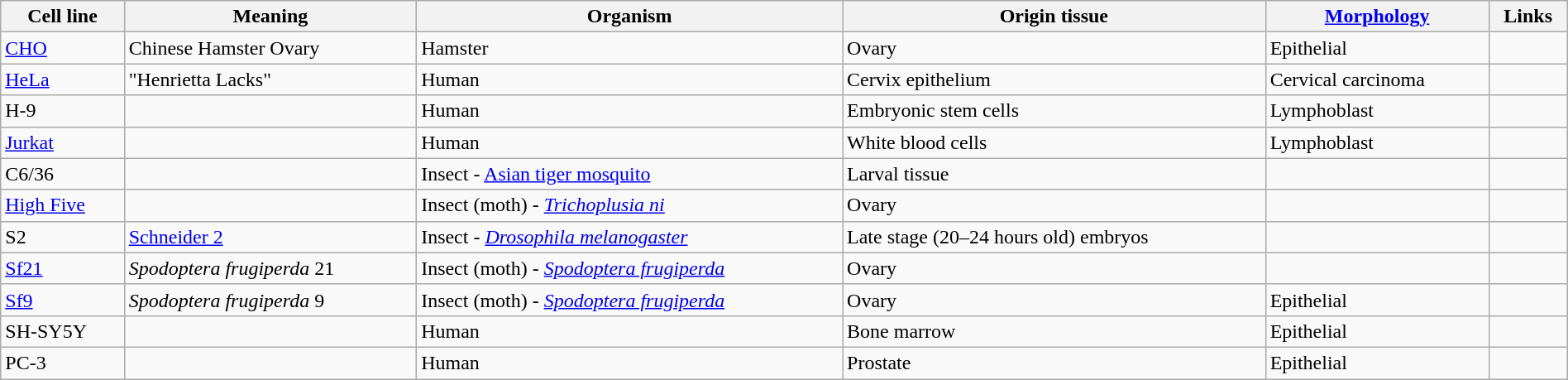<table class="wikitable sortable" style="width:100%;">
<tr>
<th>Cell line</th>
<th>Meaning</th>
<th>Organism</th>
<th>Origin tissue</th>
<th><a href='#'>Morphology</a></th>
<th>Links</th>
</tr>
<tr>
<td><a href='#'>CHO</a></td>
<td>Chinese Hamster Ovary</td>
<td>Hamster</td>
<td>Ovary</td>
<td>Epithelial</td>
<td> </td>
</tr>
<tr>
<td><a href='#'>HeLa</a></td>
<td>"Henrietta Lacks"</td>
<td>Human</td>
<td>Cervix epithelium</td>
<td>Cervical carcinoma</td>
<td> </td>
</tr>
<tr>
<td>H-9</td>
<td></td>
<td>Human</td>
<td>Embryonic stem cells</td>
<td>Lymphoblast</td>
<td></td>
</tr>
<tr>
<td><a href='#'>Jurkat</a></td>
<td></td>
<td>Human</td>
<td>White blood cells</td>
<td>Lymphoblast</td>
<td> </td>
</tr>
<tr>
<td>C6/36</td>
<td></td>
<td>Insect - <a href='#'>Asian tiger mosquito</a></td>
<td>Larval tissue</td>
<td></td>
<td> </td>
</tr>
<tr>
<td><a href='#'>High Five</a></td>
<td></td>
<td>Insect (moth) - <em><a href='#'>Trichoplusia ni</a></em></td>
<td>Ovary</td>
<td></td>
<td></td>
</tr>
<tr>
<td>S2</td>
<td><a href='#'>Schneider 2</a></td>
<td>Insect - <em><a href='#'>Drosophila melanogaster</a></em></td>
<td>Late stage (20–24 hours old) embryos</td>
<td></td>
<td> </td>
</tr>
<tr>
<td><a href='#'>Sf21</a></td>
<td><em>Spodoptera frugiperda</em> 21</td>
<td>Insect (moth) - <em><a href='#'>Spodoptera frugiperda</a></em></td>
<td>Ovary</td>
<td></td>
<td> </td>
</tr>
<tr>
<td><a href='#'>Sf9</a></td>
<td><em>Spodoptera frugiperda</em> 9</td>
<td>Insect (moth) - <em><a href='#'>Spodoptera frugiperda</a></em></td>
<td>Ovary</td>
<td>Epithelial</td>
<td> </td>
</tr>
<tr>
<td>SH-SY5Y</td>
<td></td>
<td>Human</td>
<td>Bone marrow</td>
<td>Epithelial</td>
<td></td>
</tr>
<tr>
<td>PC-3</td>
<td></td>
<td>Human</td>
<td>Prostate</td>
<td>Epithelial</td>
<td></td>
</tr>
</table>
